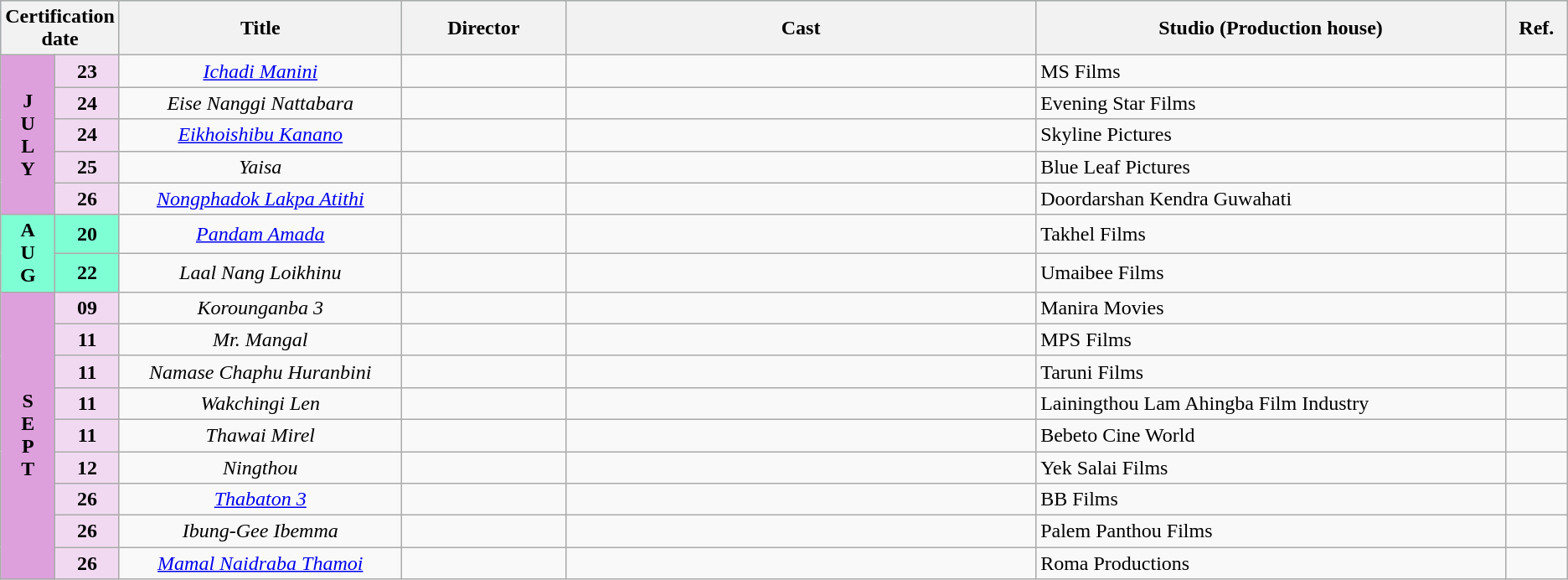<table class="wikitable">
<tr style="background:#b0e0e6; text-align:center;">
<th colspan="2" style="width:6%;"><strong>Certification date</strong></th>
<th style="width:18%;"><strong>Title</strong></th>
<th style="width:10.5%;"><strong>Director</strong></th>
<th style="width:30%;"><strong>Cast</strong></th>
<th><strong>Studio (Production house)</strong></th>
<th>Ref.</th>
</tr>
<tr July>
<td rowspan="5" style="text-align:center; background:plum; textcolor:#000;"><strong>J<br>U<br>L<br>Y</strong></td>
<td rowspan="1" style="text-align:center;background:#f1daf1;"><strong>23</strong></td>
<td style="text-align:center;"><em><a href='#'>Ichadi Manini</a></em></td>
<td></td>
<td></td>
<td>MS Films</td>
<td></td>
</tr>
<tr>
<td rowspan="1" style="text-align:center;background:#f1daf1;"><strong>24</strong></td>
<td style="text-align:center;"><em>Eise Nanggi Nattabara</em></td>
<td></td>
<td></td>
<td>Evening Star Films</td>
<td></td>
</tr>
<tr>
<td rowspan="1" style="text-align:center;background:#f1daf1;"><strong>24</strong></td>
<td style="text-align:center;"><em><a href='#'>Eikhoishibu Kanano</a></em></td>
<td></td>
<td></td>
<td>Skyline Pictures</td>
<td></td>
</tr>
<tr>
<td rowspan="1" style="text-align:center;background:#f1daf1;"><strong>25</strong></td>
<td style="text-align:center;"><em>Yaisa</em></td>
<td></td>
<td></td>
<td>Blue Leaf Pictures</td>
<td></td>
</tr>
<tr>
<td rowspan="1" style="text-align:center;background:#f1daf1;"><strong>26</strong></td>
<td style="text-align:center;"><em><a href='#'>Nongphadok Lakpa Atithi</a></em></td>
<td></td>
<td></td>
<td>Doordarshan Kendra Guwahati</td>
<td><br></td>
</tr>
<tr August>
<td rowspan="2" style="text-align:center; background:#7FFFD4; textcolor:#000;"><strong>A<br>U<br>G</strong></td>
<td rowspan="1" style="text-align:center;background:#7FFFD4;"><strong>20</strong></td>
<td style="text-align:center;"><em><a href='#'>Pandam Amada</a></em></td>
<td></td>
<td></td>
<td>Takhel Films</td>
<td></td>
</tr>
<tr>
<td rowspan="1" style="text-align:center;background:#7FFFD4;"><strong>22</strong></td>
<td style="text-align:center;"><em>Laal Nang Loikhinu</em></td>
<td></td>
<td></td>
<td>Umaibee Films</td>
<td></td>
</tr>
<tr September>
<td rowspan="9" style="text-align:center; background:plum; textcolor:#000;"><strong>S<br>E<br>P<br>T</strong></td>
<td rowspan="1" style="text-align:center;background:#f1daf1;"><strong>09</strong></td>
<td style="text-align:center;"><em>Korounganba 3</em></td>
<td></td>
<td></td>
<td>Manira Movies</td>
<td></td>
</tr>
<tr>
<td rowspan="1" style="text-align:center;background:#f1daf1;"><strong>11</strong></td>
<td style="text-align:center;"><em>Mr. Mangal</em></td>
<td></td>
<td></td>
<td>MPS Films</td>
<td></td>
</tr>
<tr>
<td rowspan="1" style="text-align:center;background:#f1daf1;"><strong>11</strong></td>
<td style="text-align:center;"><em>Namase Chaphu Huranbini</em></td>
<td></td>
<td></td>
<td>Taruni Films</td>
<td></td>
</tr>
<tr>
<td rowspan="1" style="text-align:center;background:#f1daf1;"><strong>11</strong></td>
<td style="text-align:center;"><em>Wakchingi Len</em></td>
<td></td>
<td></td>
<td>Lainingthou Lam Ahingba Film Industry</td>
<td></td>
</tr>
<tr>
<td rowspan="1" style="text-align:center;background:#f1daf1;"><strong>11</strong></td>
<td style="text-align:center;"><em>Thawai Mirel</em></td>
<td></td>
<td></td>
<td>Bebeto Cine World</td>
<td></td>
</tr>
<tr>
<td rowspan="1" style="text-align:center;background:#f1daf1;"><strong>12</strong></td>
<td style="text-align:center;"><em>Ningthou</em></td>
<td></td>
<td></td>
<td>Yek Salai Films</td>
<td></td>
</tr>
<tr>
<td rowspan="1" style="text-align:center;background:#f1daf1;"><strong>26</strong></td>
<td style="text-align:center;"><em><a href='#'>Thabaton 3</a></em></td>
<td></td>
<td></td>
<td>BB Films</td>
<td></td>
</tr>
<tr>
<td rowspan="1" style="text-align:center;background:#f1daf1;"><strong>26</strong></td>
<td style="text-align:center;"><em>Ibung-Gee Ibemma</em></td>
<td></td>
<td></td>
<td>Palem Panthou Films</td>
<td></td>
</tr>
<tr>
<td rowspan="1" style="text-align:center;background:#f1daf1;"><strong>26</strong></td>
<td style="text-align:center;"><em><a href='#'>Mamal Naidraba Thamoi</a></em></td>
<td></td>
<td></td>
<td>Roma Productions</td>
<td></td>
</tr>
</table>
